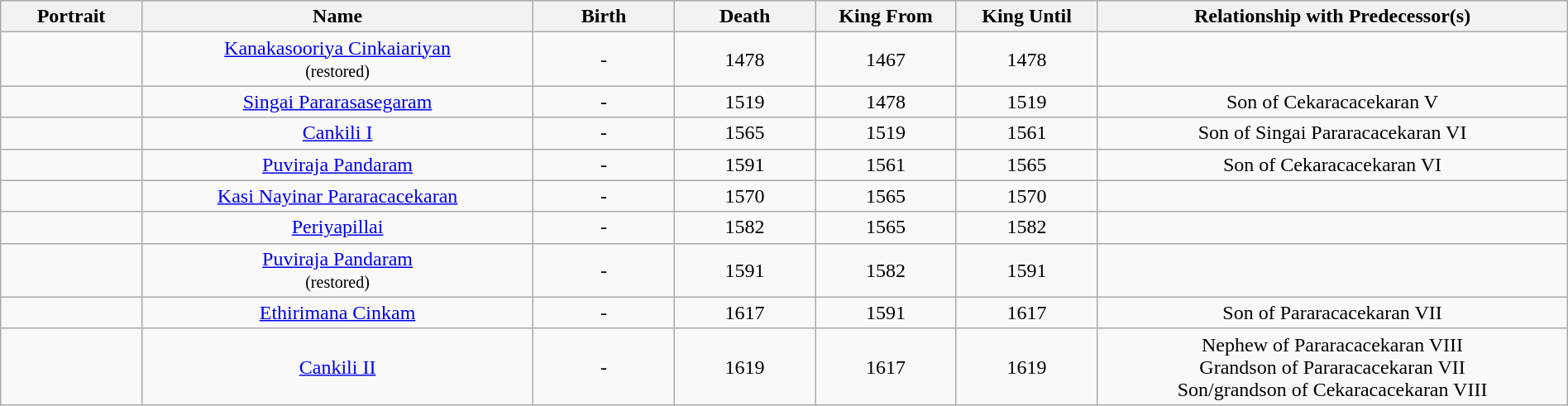<table width=100% class="wikitable" style="text-align:center;">
<tr>
<th width=9%>Portrait</th>
<th width=25%>Name</th>
<th width=9%>Birth</th>
<th width=9%>Death</th>
<th width=9%>King From</th>
<th width=9%>King Until</th>
<th width=30%>Relationship with Predecessor(s)</th>
</tr>
<tr>
<td align="center"></td>
<td align="center"><a href='#'>Kanakasooriya Cinkaiariyan</a><br><small>(restored)</small></td>
<td align="center">-</td>
<td align="center">1478</td>
<td align="center">1467</td>
<td align="center">1478</td>
<td align="center"></td>
</tr>
<tr>
<td align="center"></td>
<td align="center"><a href='#'>Singai Pararasasegaram</a></td>
<td align="center">-</td>
<td align="center">1519</td>
<td align="center">1478</td>
<td align="center">1519</td>
<td align="center">Son of Cekaracacekaran V</td>
</tr>
<tr>
<td align="center"></td>
<td align="center"><a href='#'>Cankili I</a></td>
<td align="center">-</td>
<td align="center">1565</td>
<td align="center">1519</td>
<td align="center">1561</td>
<td align="center">Son of Singai Pararacacekaran VI</td>
</tr>
<tr>
<td align="center"></td>
<td align="center"><a href='#'>Puviraja Pandaram</a></td>
<td align="center">-</td>
<td align="center">1591</td>
<td align="center">1561</td>
<td align="center">1565</td>
<td align="center">Son of Cekaracacekaran VI</td>
</tr>
<tr>
<td align="center"></td>
<td align="center"><a href='#'>Kasi Nayinar Pararacacekaran</a></td>
<td align="center">-</td>
<td align="center">1570</td>
<td align="center">1565</td>
<td align="center">1570</td>
<td align="center"></td>
</tr>
<tr>
<td align="center"></td>
<td align="center"><a href='#'>Periyapillai</a></td>
<td align="center">-</td>
<td align="center">1582</td>
<td align="center">1565</td>
<td align="center">1582</td>
<td></td>
</tr>
<tr>
<td align="center"></td>
<td align="center"><a href='#'>Puviraja Pandaram</a><br><small>(restored)</small></td>
<td align="center">-</td>
<td align="center">1591</td>
<td align="center">1582</td>
<td align="center">1591</td>
<td align="center"></td>
</tr>
<tr>
<td align="center"></td>
<td align="center"><a href='#'>Ethirimana Cinkam</a></td>
<td align="center">-</td>
<td align="center">1617</td>
<td align="center">1591</td>
<td align="center">1617</td>
<td align="center">Son of Pararacacekaran VII</td>
</tr>
<tr>
<td align="center"></td>
<td align="center"><a href='#'>Cankili II</a></td>
<td align="center">-</td>
<td align="center">1619</td>
<td align="center">1617</td>
<td align="center">1619</td>
<td align="center">Nephew of Pararacacekaran VIII<br>Grandson of Pararacacekaran VII<br>Son/grandson of Cekaracacekaran VIII</td>
</tr>
</table>
